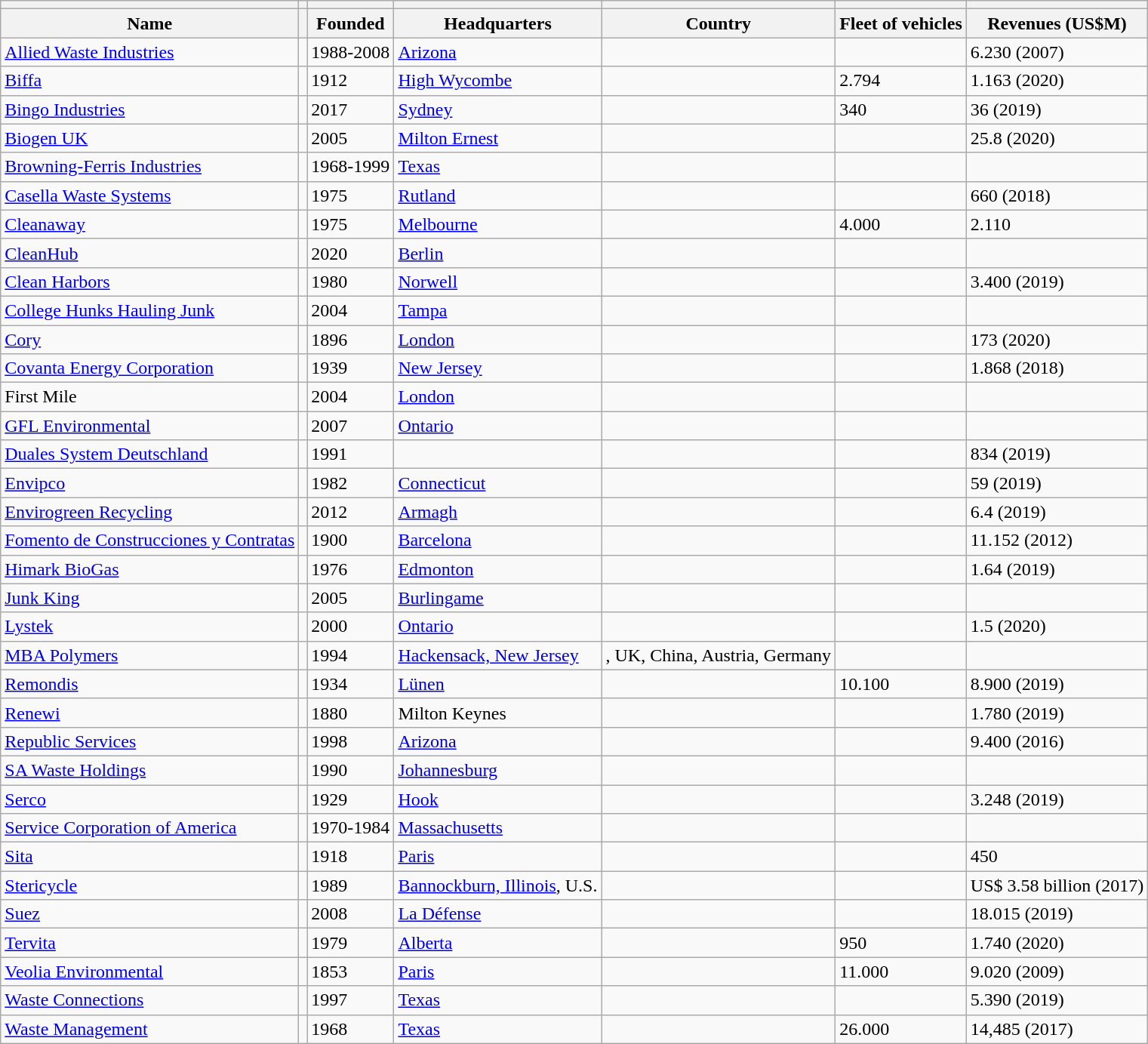<table class="wikitable sortable">
<tr>
<th></th>
<th></th>
<th></th>
<th></th>
<th></th>
<th></th>
<th></th>
</tr>
<tr>
<th>Name</th>
<th></th>
<th>Founded</th>
<th>Headquarters</th>
<th>Country</th>
<th>Fleet of vehicles</th>
<th>Revenues (US$M)</th>
</tr>
<tr>
<td><a href='#'>Allied Waste Industries</a></td>
<td></td>
<td>1988-2008</td>
<td><a href='#'>Arizona</a></td>
<td></td>
<td></td>
<td>6.230 (2007)</td>
</tr>
<tr>
<td><a href='#'>Biffa</a></td>
<td></td>
<td>1912</td>
<td><a href='#'>High Wycombe</a></td>
<td></td>
<td>2.794</td>
<td>1.163 (2020)</td>
</tr>
<tr>
<td><a href='#'>Bingo Industries</a></td>
<td></td>
<td>2017</td>
<td><a href='#'>Sydney</a></td>
<td></td>
<td>340</td>
<td>36 (2019)</td>
</tr>
<tr>
<td><a href='#'>Biogen UK</a></td>
<td></td>
<td>2005</td>
<td><a href='#'>Milton Ernest</a></td>
<td></td>
<td></td>
<td>25.8 (2020)</td>
</tr>
<tr>
<td><a href='#'>Browning-Ferris Industries</a></td>
<td></td>
<td>1968-1999</td>
<td><a href='#'>Texas</a></td>
<td></td>
<td></td>
<td></td>
</tr>
<tr>
<td><a href='#'>Casella Waste Systems</a></td>
<td></td>
<td>1975</td>
<td><a href='#'>Rutland</a></td>
<td></td>
<td></td>
<td>660 (2018)</td>
</tr>
<tr>
<td><a href='#'>Cleanaway</a></td>
<td></td>
<td>1975</td>
<td><a href='#'>Melbourne</a></td>
<td></td>
<td>4.000</td>
<td>2.110</td>
</tr>
<tr>
<td><a href='#'>CleanHub</a></td>
<td></td>
<td>2020</td>
<td><a href='#'>Berlin</a></td>
<td></td>
<td></td>
<td></td>
</tr>
<tr>
<td><a href='#'>Clean Harbors</a></td>
<td></td>
<td>1980</td>
<td><a href='#'>Norwell</a></td>
<td></td>
<td></td>
<td>3.400 (2019)</td>
</tr>
<tr>
<td><a href='#'>College Hunks Hauling Junk</a></td>
<td></td>
<td>2004</td>
<td><a href='#'>Tampa</a></td>
<td></td>
<td></td>
<td></td>
</tr>
<tr>
<td><a href='#'>Cory</a></td>
<td></td>
<td>1896</td>
<td><a href='#'>London</a></td>
<td></td>
<td></td>
<td>173 (2020)</td>
</tr>
<tr>
<td><a href='#'>Covanta Energy Corporation</a></td>
<td></td>
<td>1939</td>
<td><a href='#'>New Jersey</a></td>
<td></td>
<td></td>
<td>1.868 (2018)</td>
</tr>
<tr>
<td>First Mile</td>
<td></td>
<td>2004</td>
<td><a href='#'>London</a></td>
<td></td>
<td></td>
<td></td>
</tr>
<tr>
<td><a href='#'>GFL Environmental</a></td>
<td></td>
<td>2007</td>
<td><a href='#'>Ontario</a></td>
<td></td>
<td></td>
<td></td>
</tr>
<tr>
<td><a href='#'>Duales System Deutschland</a></td>
<td></td>
<td>1991</td>
<td></td>
<td></td>
<td></td>
<td>834 (2019)</td>
</tr>
<tr>
<td><a href='#'>Envipco</a></td>
<td></td>
<td>1982</td>
<td><a href='#'>Connecticut</a></td>
<td></td>
<td></td>
<td>59 (2019)</td>
</tr>
<tr>
<td><a href='#'>Envirogreen Recycling</a></td>
<td></td>
<td>2012</td>
<td><a href='#'>Armagh</a></td>
<td></td>
<td></td>
<td>6.4 (2019)</td>
</tr>
<tr>
<td><a href='#'>Fomento de Construcciones y Contratas</a></td>
<td></td>
<td>1900</td>
<td><a href='#'>Barcelona</a></td>
<td></td>
<td></td>
<td>11.152 (2012)</td>
</tr>
<tr>
<td><a href='#'>Himark BioGas</a></td>
<td></td>
<td>1976</td>
<td><a href='#'>Edmonton</a></td>
<td></td>
<td></td>
<td>1.64 (2019)</td>
</tr>
<tr>
<td><a href='#'>Junk King</a></td>
<td></td>
<td>2005</td>
<td><a href='#'>Burlingame</a></td>
<td></td>
<td></td>
<td></td>
</tr>
<tr>
<td><a href='#'>Lystek</a></td>
<td></td>
<td>2000</td>
<td><a href='#'>Ontario</a></td>
<td></td>
<td></td>
<td>1.5 (2020)</td>
</tr>
<tr>
<td><a href='#'>MBA Polymers</a></td>
<td></td>
<td>1994</td>
<td><a href='#'>Hackensack, New Jersey</a></td>
<td>, UK, China, Austria, Germany</td>
<td></td>
<td></td>
</tr>
<tr>
<td><a href='#'>Remondis</a></td>
<td></td>
<td>1934</td>
<td><a href='#'>Lünen</a></td>
<td></td>
<td>10.100</td>
<td>8.900 (2019)</td>
</tr>
<tr>
<td><a href='#'>Renewi</a></td>
<td></td>
<td>1880</td>
<td>Milton Keynes</td>
<td></td>
<td></td>
<td>1.780 (2019)</td>
</tr>
<tr>
<td><a href='#'>Republic Services</a></td>
<td></td>
<td>1998</td>
<td><a href='#'>Arizona</a></td>
<td></td>
<td></td>
<td>9.400 (2016)</td>
</tr>
<tr>
<td><a href='#'>SA Waste Holdings</a></td>
<td></td>
<td>1990</td>
<td><a href='#'>Johannesburg</a></td>
<td></td>
<td></td>
<td></td>
</tr>
<tr>
<td><a href='#'>Serco</a></td>
<td></td>
<td>1929</td>
<td><a href='#'>Hook</a></td>
<td></td>
<td></td>
<td>3.248 (2019)</td>
</tr>
<tr>
<td><a href='#'>Service Corporation of America</a></td>
<td></td>
<td>1970-1984</td>
<td><a href='#'>Massachusetts</a></td>
<td></td>
<td></td>
<td></td>
</tr>
<tr>
<td><a href='#'>Sita</a></td>
<td></td>
<td>1918</td>
<td><a href='#'>Paris</a></td>
<td></td>
<td></td>
<td>450</td>
</tr>
<tr>
<td><a href='#'>Stericycle</a></td>
<td></td>
<td>1989</td>
<td><a href='#'>Bannockburn, Illinois</a>, U.S.</td>
<td></td>
<td></td>
<td>US$ 3.58 billion (2017)</td>
</tr>
<tr>
<td><a href='#'>Suez</a></td>
<td></td>
<td>2008</td>
<td><a href='#'>La Défense</a></td>
<td></td>
<td></td>
<td>18.015 (2019)</td>
</tr>
<tr>
<td><a href='#'>Tervita</a></td>
<td></td>
<td>1979</td>
<td><a href='#'>Alberta</a></td>
<td></td>
<td>950</td>
<td>1.740 (2020)</td>
</tr>
<tr>
<td><a href='#'>Veolia Environmental</a></td>
<td></td>
<td>1853</td>
<td><a href='#'>Paris</a></td>
<td></td>
<td>11.000</td>
<td>9.020 (2009)</td>
</tr>
<tr>
<td><a href='#'>Waste Connections</a></td>
<td></td>
<td>1997</td>
<td><a href='#'>Texas</a></td>
<td></td>
<td></td>
<td>5.390 (2019)</td>
</tr>
<tr>
<td><a href='#'>Waste Management</a></td>
<td></td>
<td>1968</td>
<td><a href='#'>Texas</a></td>
<td></td>
<td>26.000</td>
<td>14,485 (2017)</td>
</tr>
</table>
